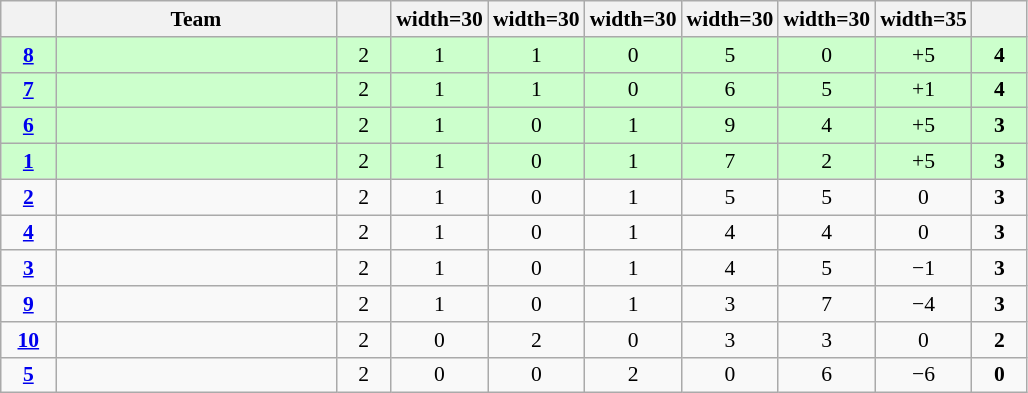<table class="wikitable" style="text-align: center; font-size: 90%;">
<tr>
<th width=30></th>
<th width=180>Team</th>
<th width=30></th>
<th>width=30</th>
<th>width=30</th>
<th>width=30</th>
<th>width=30</th>
<th>width=30</th>
<th>width=35</th>
<th width=30></th>
</tr>
<tr bgcolor=#ccffcc>
<td><strong><a href='#'>8</a></strong></td>
<td align="left"></td>
<td>2</td>
<td>1</td>
<td>1</td>
<td>0</td>
<td>5</td>
<td>0</td>
<td>+5</td>
<td><strong>4</strong></td>
</tr>
<tr bgcolor=ccffcc>
<td><strong><a href='#'>7</a></strong></td>
<td align="left"></td>
<td>2</td>
<td>1</td>
<td>1</td>
<td>0</td>
<td>6</td>
<td>5</td>
<td>+1</td>
<td><strong>4</strong></td>
</tr>
<tr bgcolor=ccffcc>
<td><strong><a href='#'>6</a></strong></td>
<td align=left></td>
<td>2</td>
<td>1</td>
<td>0</td>
<td>1</td>
<td>9</td>
<td>4</td>
<td>+5</td>
<td><strong>3</strong></td>
</tr>
<tr bgcolor=ccffcc>
<td><strong><a href='#'>1</a></strong></td>
<td align="left"></td>
<td>2</td>
<td>1</td>
<td>0</td>
<td>1</td>
<td>7</td>
<td>2</td>
<td>+5</td>
<td><strong>3</strong></td>
</tr>
<tr>
<td><strong><a href='#'>2</a></strong></td>
<td align=left></td>
<td>2</td>
<td>1</td>
<td>0</td>
<td>1</td>
<td>5</td>
<td>5</td>
<td>0</td>
<td><strong>3</strong></td>
</tr>
<tr>
<td><strong><a href='#'>4</a></strong></td>
<td align="left"></td>
<td>2</td>
<td>1</td>
<td>0</td>
<td>1</td>
<td>4</td>
<td>4</td>
<td>0</td>
<td><strong>3</strong></td>
</tr>
<tr>
<td><strong><a href='#'>3</a></strong></td>
<td align="left"></td>
<td>2</td>
<td>1</td>
<td>0</td>
<td>1</td>
<td>4</td>
<td>5</td>
<td>−1</td>
<td><strong>3</strong></td>
</tr>
<tr>
<td><strong><a href='#'>9</a></strong></td>
<td align="left"></td>
<td>2</td>
<td>1</td>
<td>0</td>
<td>1</td>
<td>3</td>
<td>7</td>
<td>−4</td>
<td><strong>3</strong></td>
</tr>
<tr>
<td><strong><a href='#'>10</a></strong></td>
<td align="left"></td>
<td>2</td>
<td>0</td>
<td>2</td>
<td>0</td>
<td>3</td>
<td>3</td>
<td>0</td>
<td><strong>2</strong></td>
</tr>
<tr>
<td><strong><a href='#'>5</a></strong></td>
<td align="left"></td>
<td>2</td>
<td>0</td>
<td>0</td>
<td>2</td>
<td>0</td>
<td>6</td>
<td>−6</td>
<td><strong>0</strong></td>
</tr>
</table>
